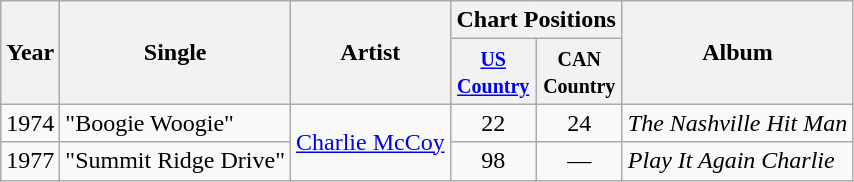<table class="wikitable">
<tr>
<th rowspan="2">Year</th>
<th rowspan="2">Single</th>
<th rowspan="2">Artist</th>
<th colspan="2">Chart Positions</th>
<th rowspan="2">Album</th>
</tr>
<tr>
<th width="50"><small><a href='#'>US Country</a></small></th>
<th width="50"><small>CAN Country</small></th>
</tr>
<tr>
<td>1974</td>
<td>"Boogie Woogie"</td>
<td rowspan="2"><a href='#'>Charlie McCoy</a></td>
<td align="center">22</td>
<td align="center">24</td>
<td><em>The Nashville Hit Man</em></td>
</tr>
<tr>
<td>1977</td>
<td>"Summit Ridge Drive"</td>
<td align="center">98</td>
<td align="center">—</td>
<td><em>Play It Again Charlie</em></td>
</tr>
</table>
